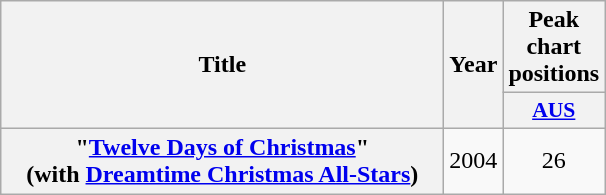<table class="wikitable plainrowheaders" style="text-align:center;">
<tr>
<th scope="col" rowspan="2" style="width:18em;">Title</th>
<th scope="col" rowspan="2" style="width:1em;">Year</th>
<th scope="col" colspan="1">Peak chart positions</th>
</tr>
<tr>
<th scope="col" style="width:3em;font-size:90%;"><a href='#'>AUS</a><br></th>
</tr>
<tr>
<th scope="row">"<a href='#'>Twelve Days of Christmas</a>"<br><span>(with <a href='#'>Dreamtime Christmas All-Stars</a>)</span></th>
<td>2004</td>
<td>26</td>
</tr>
</table>
